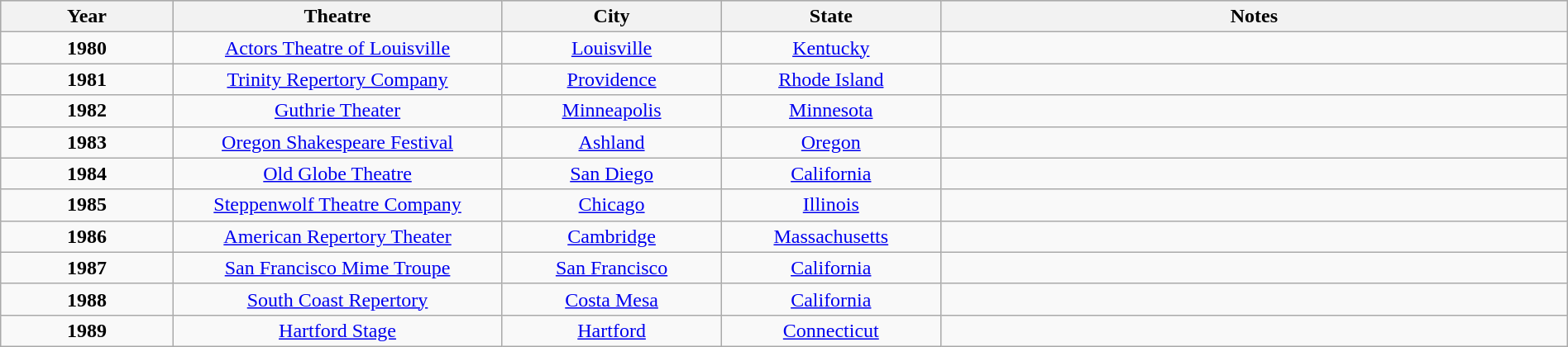<table class="wikitable" style="width:100%; text-align:center;">
<tr style="background:#bebebe;">
<th style="width:11%;">Year</th>
<th style="width:21%;">Theatre</th>
<th style="width:14%;">City</th>
<th style="width:14%;">State</th>
<th style="width:40%;">Notes</th>
</tr>
<tr>
<td align="center"><strong>1980</strong><br></td>
<td><a href='#'>Actors Theatre of Louisville</a></td>
<td><a href='#'>Louisville</a></td>
<td><a href='#'>Kentucky</a></td>
<td></td>
</tr>
<tr>
<td align="center"><strong>1981</strong><br></td>
<td><a href='#'>Trinity Repertory Company</a></td>
<td><a href='#'>Providence</a></td>
<td><a href='#'>Rhode Island</a></td>
<td></td>
</tr>
<tr>
<td align="center"><strong>1982</strong><br></td>
<td><a href='#'>Guthrie Theater</a></td>
<td><a href='#'>Minneapolis</a></td>
<td><a href='#'>Minnesota</a></td>
<td></td>
</tr>
<tr>
<td align="center"><strong>1983</strong><br></td>
<td><a href='#'>Oregon Shakespeare Festival</a></td>
<td><a href='#'>Ashland</a></td>
<td><a href='#'>Oregon</a></td>
<td></td>
</tr>
<tr>
<td align="center"><strong>1984</strong><br></td>
<td><a href='#'>Old Globe Theatre</a></td>
<td><a href='#'>San Diego</a></td>
<td><a href='#'>California</a></td>
<td></td>
</tr>
<tr>
<td align="center"><strong>1985</strong><br></td>
<td><a href='#'>Steppenwolf Theatre Company</a></td>
<td><a href='#'>Chicago</a></td>
<td><a href='#'>Illinois</a></td>
<td></td>
</tr>
<tr>
<td align="center"><strong>1986</strong><br></td>
<td><a href='#'>American Repertory Theater</a></td>
<td><a href='#'>Cambridge</a></td>
<td><a href='#'>Massachusetts</a></td>
<td></td>
</tr>
<tr>
<td align="center"><strong>1987</strong><br></td>
<td><a href='#'>San Francisco Mime Troupe</a></td>
<td><a href='#'>San Francisco</a></td>
<td><a href='#'>California</a></td>
<td></td>
</tr>
<tr>
<td align="center"><strong>1988</strong><br></td>
<td><a href='#'>South Coast Repertory</a></td>
<td><a href='#'>Costa Mesa</a></td>
<td><a href='#'>California</a></td>
<td></td>
</tr>
<tr>
<td align="center"><strong>1989</strong><br></td>
<td><a href='#'>Hartford Stage</a></td>
<td><a href='#'>Hartford</a></td>
<td><a href='#'>Connecticut</a></td>
<td></td>
</tr>
</table>
